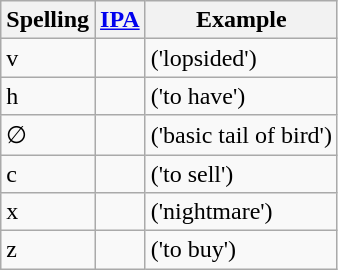<table class="wikitable sortable">
<tr>
<th>Spelling</th>
<th><a href='#'>IPA</a></th>
<th>Example</th>
</tr>
<tr>
<td>v</td>
<td></td>
<td> ('lopsided')</td>
</tr>
<tr>
<td>h</td>
<td></td>
<td> ('to have')</td>
</tr>
<tr>
<td>∅</td>
<td></td>
<td> ('basic tail of bird')</td>
</tr>
<tr>
<td>c</td>
<td></td>
<td> ('to sell')</td>
</tr>
<tr>
<td>x</td>
<td></td>
<td> ('nightmare')</td>
</tr>
<tr>
<td>z</td>
<td></td>
<td> ('to buy')</td>
</tr>
</table>
